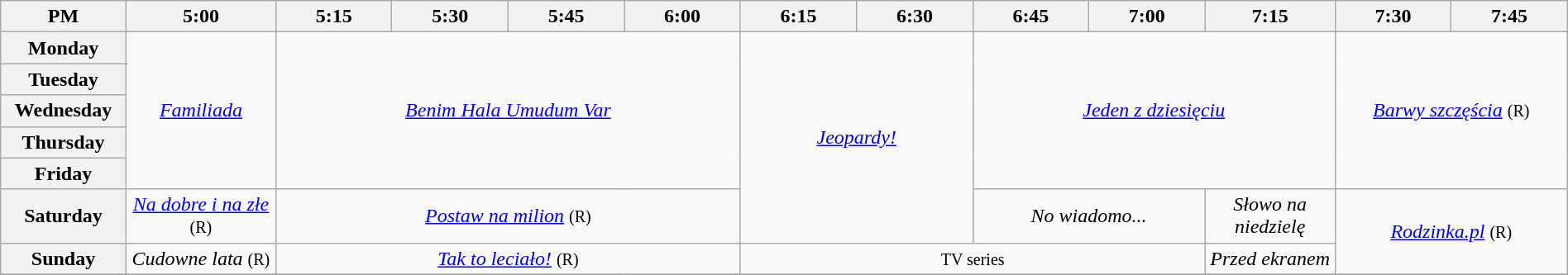<table class="wikitable" style="width:100%;margin-right:0;text-align:center">
<tr>
<th colspan="2" width="8%">PM</th>
<th width="50px">5:00</th>
<th width="50px">5:15</th>
<th width="50px">5:30</th>
<th width="50px">5:45</th>
<th width="50px">6:00</th>
<th width="50px">6:15</th>
<th width="50px">6:30</th>
<th width="50px">6:45</th>
<th width="50px">7:00</th>
<th width="50px">7:15</th>
<th width="50px">7:30</th>
<th width="50px">7:45</th>
</tr>
<tr>
<th colspan="2" rowspan="1">Monday</th>
<td colspan="1" rowspan="5"><em><a href='#'>Familiada</a></em></td>
<td colspan="4" rowspan="5"><em><a href='#'>Benim Hala Umudum Var</a></em></td>
<td colspan="2" rowspan="6"><em><a href='#'>Jeopardy!</a></em></td>
<td colspan="3" rowspan="5"><em><a href='#'>Jeden z dziesięciu</a></em></td>
<td colspan="2" rowspan="5"><em><a href='#'>Barwy szczęścia</a></em> <small>(R)</small></td>
</tr>
<tr>
<th colspan="2" rowspan="1">Tuesday</th>
</tr>
<tr>
<th colspan="2" rowspan="1">Wednesday</th>
</tr>
<tr>
<th colspan="2" rowspan="1">Thursday</th>
</tr>
<tr>
<th colspan="2">Friday</th>
</tr>
<tr>
<th colspan="2">Saturday</th>
<td colspan="1" rowspan="1"><em><a href='#'>Na dobre i na złe</a></em> <small>(R)</small></td>
<td colspan="4" rowspan="1"><em><a href='#'>Postaw na milion</a></em> <small>(R)</small></td>
<td colspan="2" rowspan="1"><em>No wiadomo...</em></td>
<td colspan="1" rowspan="1"><em>Słowo na niedzielę</em></td>
<td colspan="2" rowspan="2"><em><a href='#'>Rodzinka.pl</a></em> <small>(R)</small></td>
</tr>
<tr>
<th colspan="2">Sunday</th>
<td colspan="1" rowspan="1"><em>Cudowne lata</em> <small>(R)</small></td>
<td colspan="4" rowspan="1"><em><a href='#'>Tak to leciało!</a></em> <small>(R)</small></td>
<td colspan="4" rowspan="1"><small>TV series</small></td>
<td colspan="1" rowspan="1"><em>Przed ekranem</em></td>
</tr>
<tr>
</tr>
</table>
